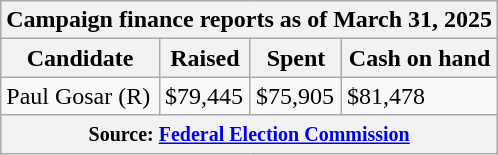<table class="wikitable sortable">
<tr>
<th colspan=4>Campaign finance reports as of March 31, 2025</th>
</tr>
<tr style="text-align:center;">
<th>Candidate</th>
<th>Raised</th>
<th>Spent</th>
<th>Cash on hand</th>
</tr>
<tr>
<td>Paul Gosar (R)</td>
<td>$79,445</td>
<td>$75,905</td>
<td>$81,478</td>
</tr>
<tr>
<th colspan="4"><small>Source: <a href='#'>Federal Election Commission</a></small></th>
</tr>
</table>
